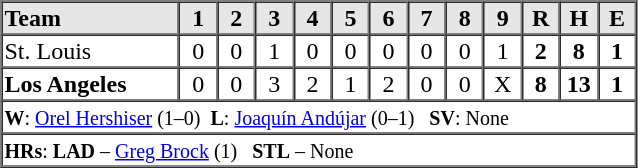<table border=1 cellspacing=0 width=425 style="margin-left:3em;">
<tr style="text-align:center; background-color:#e6e6e6;">
<th align=left width=28%>Team</th>
<th width=6%>1</th>
<th width=6%>2</th>
<th width=6%>3</th>
<th width=6%>4</th>
<th width=6%>5</th>
<th width=6%>6</th>
<th width=6%>7</th>
<th width=6%>8</th>
<th width=6%>9</th>
<th width=6%>R</th>
<th width=6%>H</th>
<th width=6%>E</th>
</tr>
<tr style="text-align:center;">
<td align=left>St. Louis</td>
<td>0</td>
<td>0</td>
<td>1</td>
<td>0</td>
<td>0</td>
<td>0</td>
<td>0</td>
<td>0</td>
<td>1</td>
<td><strong>2</strong></td>
<td><strong>8</strong></td>
<td><strong>1</strong></td>
</tr>
<tr style="text-align:center;">
<td align=left><strong>Los Angeles</strong></td>
<td>0</td>
<td>0</td>
<td>3</td>
<td>2</td>
<td>1</td>
<td>2</td>
<td>0</td>
<td>0</td>
<td>X</td>
<td><strong>8</strong></td>
<td><strong>13</strong></td>
<td><strong>1</strong></td>
</tr>
<tr style="text-align:left;">
<td colspan=13><small><strong>W</strong>: <a href='#'>Orel Hershiser</a> (1–0)  <strong>L</strong>: <a href='#'>Joaquín Andújar</a> (0–1)   <strong>SV</strong>: None</small></td>
</tr>
<tr style="text-align:left;">
<td colspan=13><small><strong>HRs</strong>: <strong>LAD</strong> – <a href='#'>Greg Brock</a> (1)   <strong>STL</strong> – None</small></td>
</tr>
</table>
